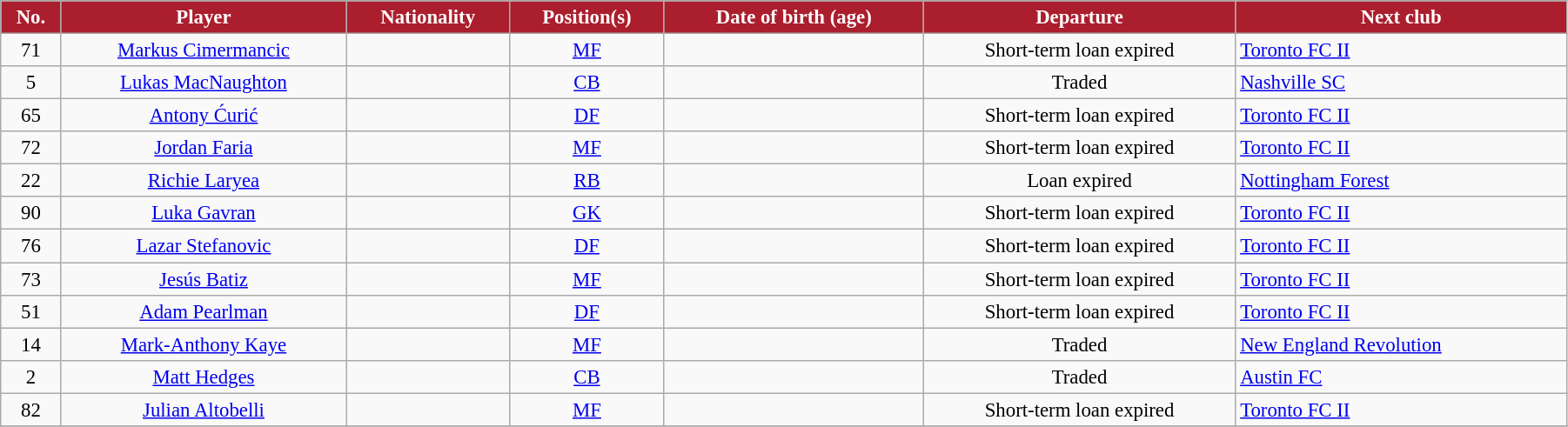<table class="wikitable sortable" style="text-align:center; font-size:95%; width:95%;">
<tr>
<th style="background:#AB1E2D; color:white; text-align:center;">No.</th>
<th style="background:#AB1E2D; color:white; text-align:center;">Player</th>
<th style="background:#AB1E2D; color:white; text-align:center;">Nationality</th>
<th style="background:#AB1E2D; color:white; text-align:center;">Position(s)</th>
<th style="background:#AB1E2D; color:white; text-align:center;">Date of birth (age)</th>
<th style="background:#AB1E2D; color:white; text-align:center;">Departure</th>
<th style="background:#AB1E2D; color:white; text-align:center;">Next club</th>
</tr>
<tr>
<td>71</td>
<td><a href='#'>Markus Cimermancic</a></td>
<td></td>
<td><a href='#'>MF</a></td>
<td></td>
<td>Short-term loan expired</td>
<td align="left"> <a href='#'>Toronto FC II</a></td>
</tr>
<tr>
<td>5</td>
<td><a href='#'>Lukas MacNaughton</a></td>
<td></td>
<td><a href='#'>CB</a></td>
<td></td>
<td>Traded</td>
<td align="left"> <a href='#'>Nashville SC</a></td>
</tr>
<tr>
<td>65</td>
<td><a href='#'>Antony Ćurić</a></td>
<td></td>
<td><a href='#'>DF</a></td>
<td></td>
<td>Short-term loan expired</td>
<td align="left"> <a href='#'>Toronto FC II</a></td>
</tr>
<tr>
<td>72</td>
<td><a href='#'>Jordan Faria</a></td>
<td></td>
<td><a href='#'>MF</a></td>
<td></td>
<td>Short-term loan expired</td>
<td align="left"> <a href='#'>Toronto FC II</a></td>
</tr>
<tr>
<td>22</td>
<td><a href='#'>Richie Laryea</a></td>
<td></td>
<td><a href='#'>RB</a></td>
<td></td>
<td>Loan expired</td>
<td align="left"> <a href='#'>Nottingham Forest</a></td>
</tr>
<tr>
<td>90</td>
<td><a href='#'>Luka Gavran</a></td>
<td></td>
<td><a href='#'>GK</a></td>
<td></td>
<td>Short-term loan expired</td>
<td align="left"> <a href='#'>Toronto FC II</a></td>
</tr>
<tr>
<td>76</td>
<td><a href='#'>Lazar Stefanovic</a></td>
<td></td>
<td><a href='#'>DF</a></td>
<td></td>
<td>Short-term loan expired</td>
<td align="left"> <a href='#'>Toronto FC II</a></td>
</tr>
<tr>
<td>73</td>
<td><a href='#'>Jesús Batiz</a></td>
<td></td>
<td><a href='#'>MF</a></td>
<td></td>
<td>Short-term loan expired</td>
<td align="left"> <a href='#'>Toronto FC II</a></td>
</tr>
<tr>
<td>51</td>
<td><a href='#'>Adam Pearlman</a></td>
<td></td>
<td><a href='#'>DF</a></td>
<td></td>
<td>Short-term loan expired</td>
<td align="left"> <a href='#'>Toronto FC II</a></td>
</tr>
<tr>
<td>14</td>
<td><a href='#'>Mark-Anthony Kaye</a></td>
<td></td>
<td><a href='#'>MF</a></td>
<td></td>
<td>Traded</td>
<td align="left"> <a href='#'>New England Revolution</a></td>
</tr>
<tr>
<td>2</td>
<td><a href='#'>Matt Hedges</a></td>
<td></td>
<td><a href='#'>CB</a></td>
<td></td>
<td>Traded</td>
<td align="left"> <a href='#'>Austin FC</a></td>
</tr>
<tr>
<td>82</td>
<td><a href='#'>Julian Altobelli</a></td>
<td></td>
<td><a href='#'>MF</a></td>
<td></td>
<td>Short-term loan expired</td>
<td align="left"> <a href='#'>Toronto FC II</a></td>
</tr>
<tr>
</tr>
</table>
